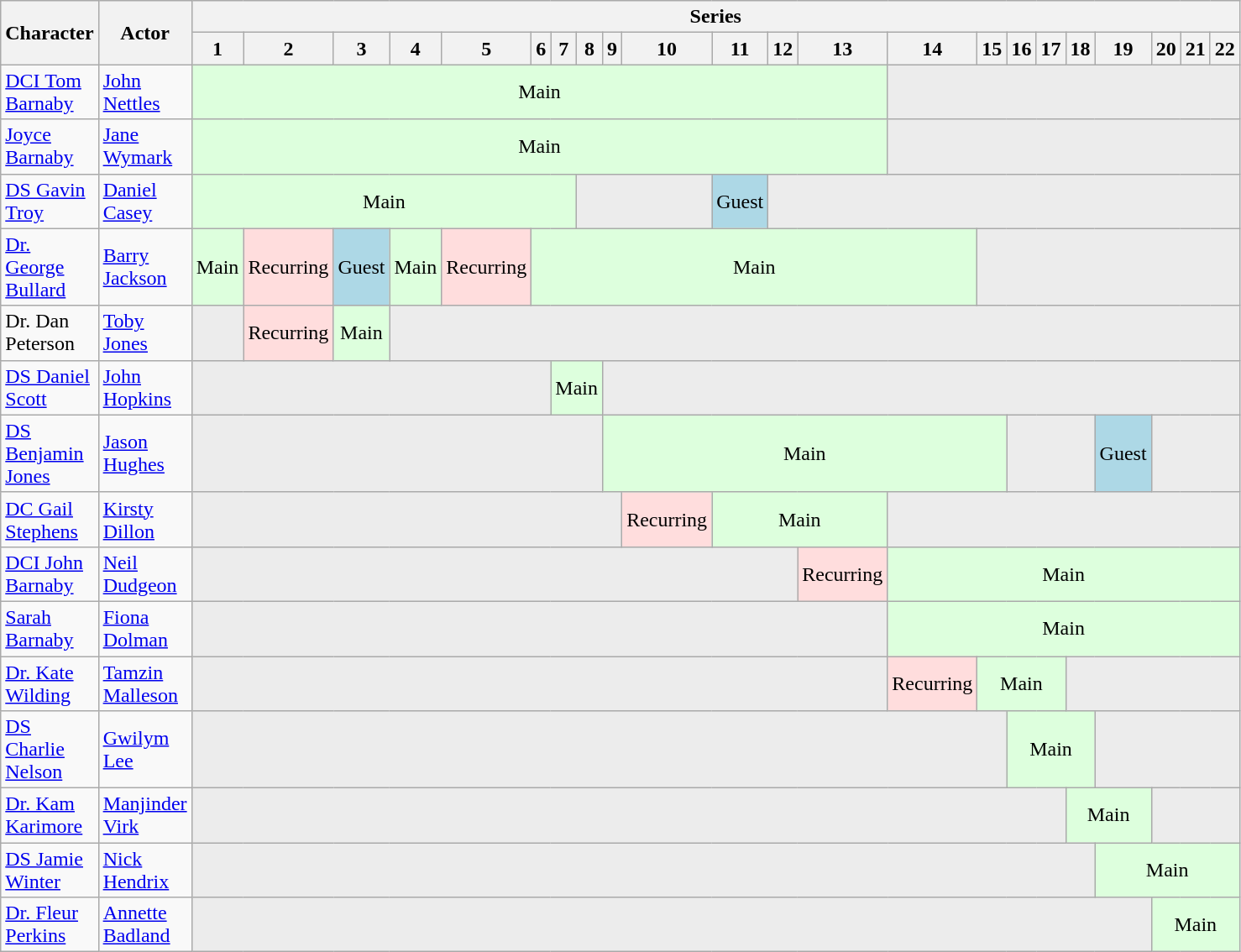<table class="wikitable" style="width:65%;">
<tr>
<th rowspan="2">Character</th>
<th rowspan="2">Actor</th>
<th rowspan="1" colspan="22">Series</th>
</tr>
<tr>
<th style="width:5%;" !>1</th>
<th style="width:5%;" !>2</th>
<th style="width:5%;" !>3</th>
<th style="width:5%;" !>4</th>
<th style="width:5%;" !>5</th>
<th style="width:5%;" !>6</th>
<th style="width:5%;" !>7</th>
<th style="width:5%;" !>8</th>
<th style="width:5%;" !>9</th>
<th style="width:5%;" !>10</th>
<th style="width:5%;" !>11</th>
<th style="width:5%;" !>12</th>
<th style="width:5%;" !>13</th>
<th style="width:5%;" !>14</th>
<th style="width:5%;" !>15</th>
<th style="width:5%;" !>16</th>
<th style="width:5%;" !>17</th>
<th style="width:5%;" !>18</th>
<th style="width:5%;" !>19</th>
<th style="width:5%;" !>20</th>
<th style="width:5%;" !>21</th>
<th style="width:5%;" !>22</th>
</tr>
<tr>
<td><a href='#'>DCI Tom Barnaby</a></td>
<td><a href='#'>John Nettles</a></td>
<td colspan="13" style="background:#dfd; text-align:center;">Main</td>
<td colspan="9" style="background:#ececec; color:gray; vertical-align:middle; text-align:center;" class="table-na"></td>
</tr>
<tr>
<td><a href='#'>Joyce Barnaby</a></td>
<td><a href='#'>Jane Wymark</a></td>
<td colspan="13" style="background:#dfd; text-align:center;">Main</td>
<td colspan="9" style="background:#ececec; color:gray; vertical-align:middle; text-align:center;" class="table-na"></td>
</tr>
<tr>
<td><a href='#'>DS Gavin Troy</a></td>
<td><a href='#'>Daniel Casey</a></td>
<td colspan="7" style="background:#dfd; text-align:center;">Main</td>
<td colspan="3" style="background:#ececec; color:gray; vertical-align:middle; text-align:center;" class="table-na"></td>
<td style="background:#add8e6; text-align:center;">Guest</td>
<td colspan="11" style="background:#ececec; color:gray; vertical-align:middle; text-align:center;" class="table-na"></td>
</tr>
<tr>
<td><a href='#'>Dr. George Bullard</a></td>
<td><a href='#'>Barry Jackson</a></td>
<td colspan="1" style="background:#dfd; text-align:center;">Main</td>
<td style="background:#fdd; text-align:center;">Recurring</td>
<td style="background:#add8e6; text-align:center;">Guest</td>
<td colspan="1" style="background:#dfd; text-align:center;">Main</td>
<td style="background:#fdd; text-align:center;">Recurring</td>
<td colspan="9" style="background:#dfd; text-align:center;">Main</td>
<td colspan="8" style="background:#ececec; color:gray; vertical-align:middle; text-align:center;" class="table-na"></td>
</tr>
<tr>
<td>Dr. Dan Peterson</td>
<td><a href='#'>Toby Jones</a></td>
<td style="background:#ececec; color:gray; vertical-align:middle; text-align:center;" class="table-na"></td>
<td style="background:#fdd; text-align:center;">Recurring</td>
<td style="background:#dfd; text-align:center;">Main</td>
<td colspan="19" style="background:#ececec;" color:gray; vertical-align:middle; text-align:center;" class="table-na"></td>
</tr>
<tr>
<td><a href='#'>DS Daniel Scott</a></td>
<td><a href='#'>John Hopkins</a></td>
<td colspan="6" style="background:#ececec; color:gray; vertical-align:middle; text-align:center;" class="table-na"></td>
<td colspan="2" style="background:#dfd; text-align:center;">Main</td>
<td colspan="14" style="background:#ececec; color:gray; vertical-align:middle; text-align:center;" class="table-na"></td>
</tr>
<tr>
<td><a href='#'>DS Benjamin Jones</a></td>
<td><a href='#'>Jason Hughes</a></td>
<td colspan="8" style="background:#ececec; color:gray; vertical-align:middle; text-align:center;"></td>
<td colspan="7" style="background:#dfd; text-align:center;">Main</td>
<td colspan="3" style="background:#ececec; color:gray; vertical-align:middle; text-align:center;"></td>
<td style="background:#add8e6; text-align:center;">Guest</td>
<td colspan="3" style="background:#ececec; color:gray; vertical-align:middle; text-align:center;" class="table-na"></td>
</tr>
<tr>
<td><a href='#'>DC Gail Stephens</a></td>
<td><a href='#'>Kirsty Dillon</a></td>
<td colspan="9" style="background:#ececec; color:gray; vertical-align:middle; text-align:center;" class="table-na"></td>
<td style="background:#fdd; text-align:center;">Recurring</td>
<td colspan="3" style="background:#dfd; text-align:center;">Main</td>
<td colspan="9" style="background:#ececec; color:gray; vertical-align:middle; text-align:center;" class="table-na"></td>
</tr>
<tr>
<td><a href='#'>DCI John Barnaby</a></td>
<td><a href='#'>Neil Dudgeon</a></td>
<td colspan="12" style="background:#ececec; color:gray; vertical-align:middle; text-align:center;" class="table-na"></td>
<td style="background:#fdd; text-align:center;">Recurring</td>
<td colspan="9" style="background:#dfd; text-align:center;">Main</td>
</tr>
<tr>
<td><a href='#'>Sarah Barnaby</a></td>
<td><a href='#'>Fiona Dolman</a></td>
<td colspan="13" style="background:#ececec; color:gray; vertical-align:middle; text-align:center;" class="table-na"></td>
<td colspan="9" style="background:#dfd; text-align:center;">Main</td>
</tr>
<tr>
<td><a href='#'>Dr. Kate Wilding</a></td>
<td><a href='#'>Tamzin Malleson</a></td>
<td colspan="13" style="background:#ececec; color:gray; vertical-align:middle; text-align:center;" class="table-na"></td>
<td style="background:#fdd; text-align:center;">Recurring</td>
<td colspan="3" style="background:#dfd; text-align:center;">Main</td>
<td colspan="5" style="background:#ececec; color:gray; vertical-align:middle; text-align:center;" class="table-na"></td>
</tr>
<tr>
<td><a href='#'>DS Charlie Nelson</a></td>
<td><a href='#'>Gwilym Lee</a></td>
<td colspan="15" style="background:#ececec; color:gray; vertical-align:middle; text-align:center;" class="table-na"></td>
<td colspan="3" style="background:#dfd; text-align:center;">Main</td>
<td colspan="4" style="background:#ececec; color:gray; vertical-align:middle; text-align:center;" class="table-na"></td>
</tr>
<tr>
<td><a href='#'>Dr. Kam Karimore</a></td>
<td><a href='#'>Manjinder Virk</a></td>
<td colspan="17" style="background:#ececec; color:gray; vertical-align:middle; text-align:center;" class="table-na"></td>
<td colspan="2" style="background:#dfd; text-align:center;">Main</td>
<td colspan="3" style="background:#ececec; color:gray; vertical-align:middle; text-align:center;"></td>
</tr>
<tr>
<td><a href='#'>DS Jamie Winter</a></td>
<td><a href='#'>Nick Hendrix</a></td>
<td colspan="18" style="background:#ececec; color:gray; vertical-align:middle; text-align:center;" class="table-na"></td>
<td colspan="4" style="background:#dfd; text-align:center;">Main</td>
</tr>
<tr>
<td><a href='#'>Dr. Fleur Perkins</a></td>
<td><a href='#'>Annette Badland</a></td>
<td colspan="19" style="background:#ececec; color:gray; vertical-align:middle; text-align:center;" class="table-na"></td>
<td colspan="3" style="background:#dfd; text-align:center;">Main</td>
</tr>
</table>
